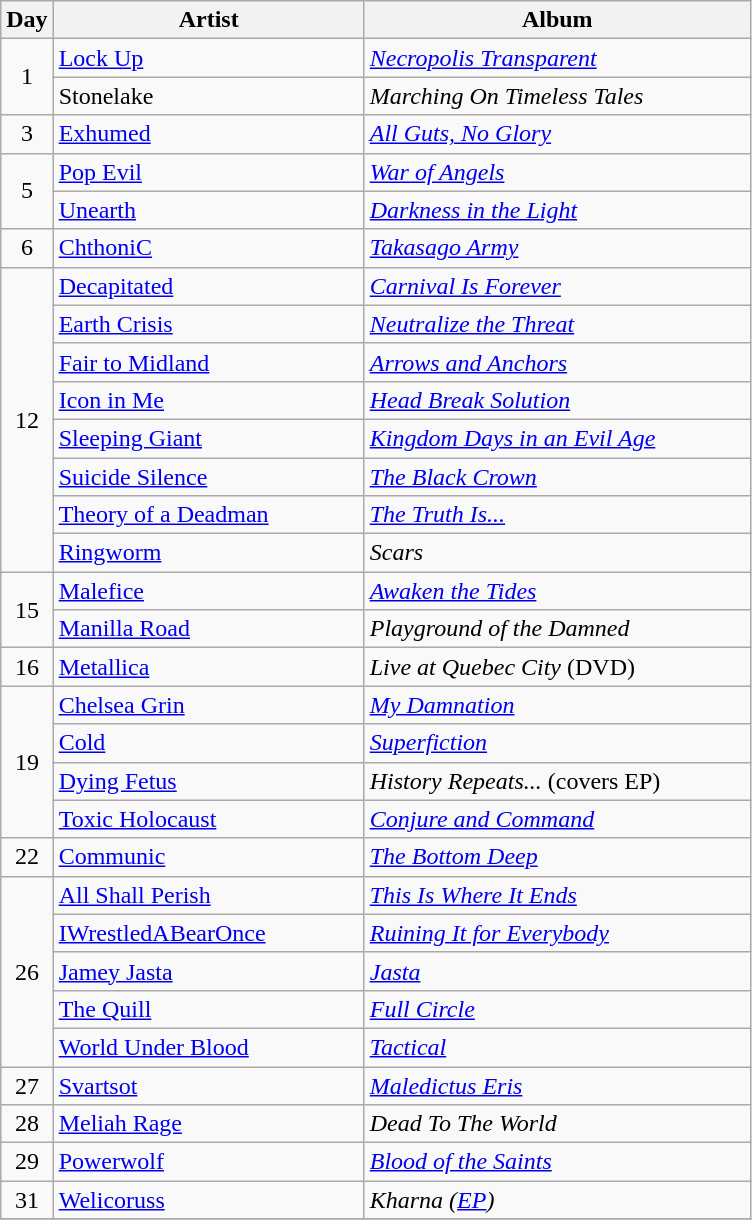<table class="wikitable" border="1">
<tr>
<th width="20">Day</th>
<th width="200">Artist</th>
<th width="250">Album</th>
</tr>
<tr>
<td align="center" rowspan="2">1</td>
<td><a href='#'>Lock Up</a></td>
<td><em><a href='#'>Necropolis Transparent</a></em></td>
</tr>
<tr>
<td>Stonelake</td>
<td><em>Marching On Timeless Tales</em></td>
</tr>
<tr>
<td align="center" rowspan="1">3</td>
<td><a href='#'>Exhumed</a></td>
<td><em><a href='#'>All Guts, No Glory</a></em></td>
</tr>
<tr>
<td align="center" rowspan="2">5</td>
<td><a href='#'>Pop Evil</a></td>
<td><em><a href='#'>War of Angels</a></em></td>
</tr>
<tr>
<td><a href='#'>Unearth</a></td>
<td><em><a href='#'>Darkness in the Light</a></em></td>
</tr>
<tr>
<td align="center" rowspan="1">6</td>
<td><a href='#'>ChthoniC</a></td>
<td><em><a href='#'>Takasago Army</a></em></td>
</tr>
<tr>
<td align="center" rowspan="8">12</td>
<td><a href='#'>Decapitated</a></td>
<td><em><a href='#'>Carnival Is Forever</a></em></td>
</tr>
<tr>
<td><a href='#'>Earth Crisis</a></td>
<td><em><a href='#'>Neutralize the Threat</a></em></td>
</tr>
<tr>
<td><a href='#'>Fair to Midland</a></td>
<td><em><a href='#'>Arrows and Anchors</a></em></td>
</tr>
<tr>
<td><a href='#'>Icon in Me</a></td>
<td><em><a href='#'>Head Break Solution</a></em></td>
</tr>
<tr>
<td><a href='#'>Sleeping Giant</a></td>
<td><em><a href='#'>Kingdom Days in an Evil Age</a></em></td>
</tr>
<tr>
<td><a href='#'>Suicide Silence</a></td>
<td><em><a href='#'>The Black Crown</a></em></td>
</tr>
<tr>
<td><a href='#'>Theory of a Deadman</a></td>
<td><em><a href='#'>The Truth Is...</a></em></td>
</tr>
<tr>
<td><a href='#'>Ringworm</a></td>
<td><em>Scars</em></td>
</tr>
<tr>
<td align="center" rowspan="2">15</td>
<td><a href='#'>Malefice</a></td>
<td><em><a href='#'>Awaken the Tides</a></em></td>
</tr>
<tr>
<td><a href='#'>Manilla Road</a></td>
<td><em>Playground of the Damned</em></td>
</tr>
<tr>
<td align="center" rowspan="1">16</td>
<td><a href='#'>Metallica</a></td>
<td><em>Live at Quebec City</em> (DVD)</td>
</tr>
<tr>
<td align="center" rowspan="4">19</td>
<td><a href='#'>Chelsea Grin</a></td>
<td><em><a href='#'>My Damnation</a></em></td>
</tr>
<tr>
<td><a href='#'>Cold</a></td>
<td><em><a href='#'>Superfiction</a></em></td>
</tr>
<tr>
<td><a href='#'>Dying Fetus</a></td>
<td><em>History Repeats...</em> (covers EP)</td>
</tr>
<tr>
<td><a href='#'>Toxic Holocaust</a></td>
<td><em><a href='#'>Conjure and Command</a></em></td>
</tr>
<tr>
<td align="center" rowspan="1">22</td>
<td><a href='#'>Communic</a></td>
<td><em><a href='#'>The Bottom Deep</a></em></td>
</tr>
<tr>
<td align="center" rowspan="5">26</td>
<td><a href='#'>All Shall Perish</a></td>
<td><em><a href='#'>This Is Where It Ends</a></em></td>
</tr>
<tr>
<td><a href='#'>IWrestledABearOnce</a></td>
<td><em><a href='#'>Ruining It for Everybody</a></em></td>
</tr>
<tr>
<td><a href='#'>Jamey Jasta</a></td>
<td><em><a href='#'>Jasta</a></em></td>
</tr>
<tr>
<td><a href='#'>The Quill</a></td>
<td><em><a href='#'>Full Circle</a></em></td>
</tr>
<tr>
<td><a href='#'>World Under Blood</a></td>
<td><em><a href='#'>Tactical</a></em></td>
</tr>
<tr>
<td align="center" rowspan="1">27</td>
<td><a href='#'>Svartsot</a></td>
<td><em><a href='#'>Maledictus Eris</a></em></td>
</tr>
<tr>
<td align="center" rowspan="1">28</td>
<td><a href='#'>Meliah Rage</a></td>
<td><em>Dead To The World</em></td>
</tr>
<tr>
<td align="center" rowspan="1">29</td>
<td><a href='#'>Powerwolf</a></td>
<td><em><a href='#'>Blood of the Saints</a></em></td>
</tr>
<tr>
<td align="center" rowspan="1">31</td>
<td><a href='#'>Welicoruss</a></td>
<td><em>Kharna (<a href='#'>EP</a>)</em></td>
</tr>
<tr>
</tr>
</table>
